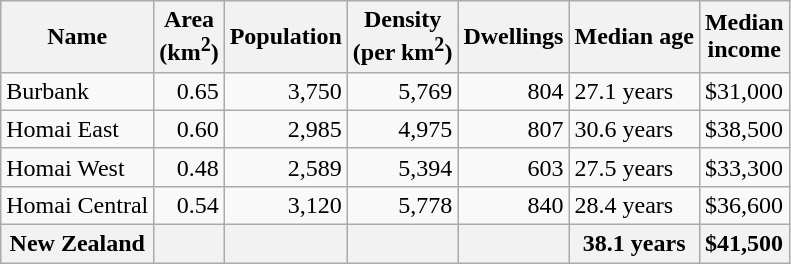<table class="wikitable">
<tr>
<th>Name</th>
<th>Area<br>(km<sup>2</sup>)</th>
<th>Population</th>
<th>Density<br>(per km<sup>2</sup>)</th>
<th>Dwellings</th>
<th>Median age</th>
<th>Median<br>income</th>
</tr>
<tr>
<td>Burbank</td>
<td style="text-align:right;">0.65</td>
<td style="text-align:right;">3,750</td>
<td style="text-align:right;">5,769</td>
<td style="text-align:right;">804</td>
<td>27.1 years</td>
<td>$31,000</td>
</tr>
<tr>
<td>Homai East</td>
<td style="text-align:right;">0.60</td>
<td style="text-align:right;">2,985</td>
<td style="text-align:right;">4,975</td>
<td style="text-align:right;">807</td>
<td>30.6 years</td>
<td>$38,500</td>
</tr>
<tr>
<td>Homai West</td>
<td style="text-align:right;">0.48</td>
<td style="text-align:right;">2,589</td>
<td style="text-align:right;">5,394</td>
<td style="text-align:right;">603</td>
<td>27.5 years</td>
<td>$33,300</td>
</tr>
<tr>
<td>Homai Central</td>
<td style="text-align:right;">0.54</td>
<td style="text-align:right;">3,120</td>
<td style="text-align:right;">5,778</td>
<td style="text-align:right;">840</td>
<td>28.4 years</td>
<td>$36,600</td>
</tr>
<tr>
<th>New Zealand</th>
<th></th>
<th></th>
<th></th>
<th></th>
<th>38.1 years</th>
<th style="text-align:left;">$41,500</th>
</tr>
</table>
